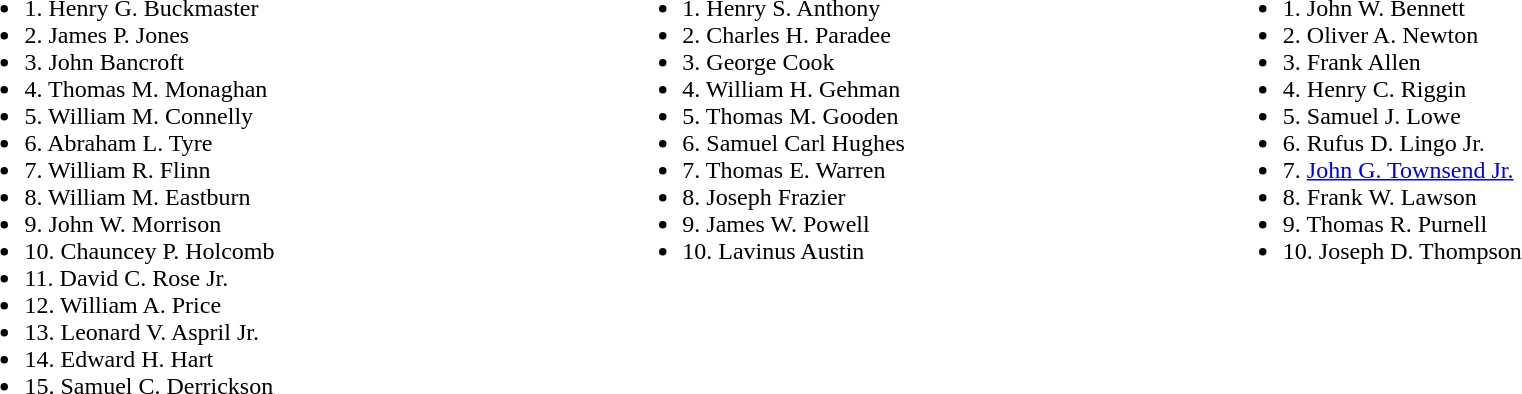<table width=100%>
<tr valign=top>
<td><br><ul><li>1. Henry G. Buckmaster</li><li>2. James P. Jones</li><li>3. John Bancroft</li><li>4. Thomas M. Monaghan</li><li>5. William M. Connelly</li><li>6. Abraham L. Tyre</li><li>7. William R. Flinn</li><li>8. William M. Eastburn</li><li>9. John W. Morrison</li><li>10. Chauncey P. Holcomb</li><li>11. David C. Rose Jr.</li><li>12. William A. Price</li><li>13. Leonard V. Aspril Jr.</li><li>14. Edward H. Hart</li><li>15. Samuel C. Derrickson</li></ul></td>
<td><br><ul><li>1. Henry S. Anthony</li><li>2. Charles H. Paradee</li><li>3. George Cook</li><li>4. William H. Gehman</li><li>5. Thomas M. Gooden</li><li>6. Samuel Carl Hughes</li><li>7. Thomas E. Warren</li><li>8. Joseph Frazier</li><li>9. James W. Powell</li><li>10. Lavinus Austin</li></ul></td>
<td><br><ul><li>1. John W. Bennett</li><li>2. Oliver A. Newton</li><li>3. Frank Allen</li><li>4. Henry C. Riggin</li><li>5. Samuel J. Lowe</li><li>6. Rufus D. Lingo Jr.</li><li>7. <a href='#'>John G. Townsend Jr.</a></li><li>8. Frank W. Lawson</li><li>9. Thomas R. Purnell</li><li>10. Joseph D. Thompson</li></ul></td>
</tr>
</table>
